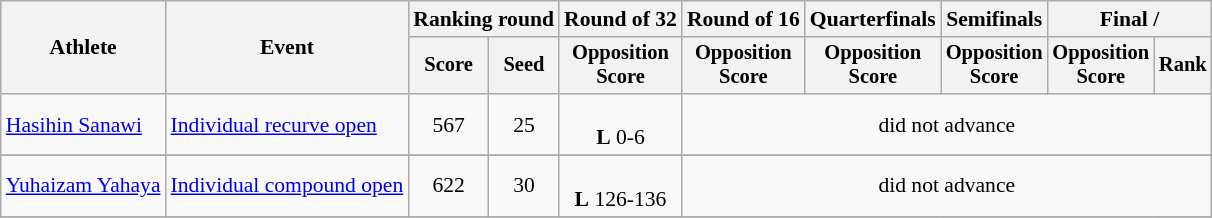<table class="wikitable" style="font-size:90%">
<tr>
<th rowspan=2>Athlete</th>
<th rowspan=2>Event</th>
<th colspan="2">Ranking round</th>
<th>Round of 32</th>
<th>Round of 16</th>
<th>Quarterfinals</th>
<th>Semifinals</th>
<th colspan="2">Final / </th>
</tr>
<tr style="font-size:95%">
<th>Score</th>
<th>Seed</th>
<th>Opposition<br>Score</th>
<th>Opposition<br>Score</th>
<th>Opposition<br>Score</th>
<th>Opposition<br>Score</th>
<th>Opposition<br>Score</th>
<th>Rank</th>
</tr>
<tr align=center>
<td align=left><a href='#'>Hasihin Sanawi</a></td>
<td align=left><a href='#'>Individual recurve open</a></td>
<td>567</td>
<td>25</td>
<td><br><strong>L</strong> 0-6</td>
<td colspan=6>did not advance</td>
</tr>
<tr align=center>
</tr>
<tr align=center>
<td align=left><a href='#'>Yuhaizam Yahaya</a></td>
<td align=left><a href='#'>Individual compound open</a></td>
<td>622</td>
<td>30</td>
<td><br><strong>L</strong>  126-136</td>
<td colspan=6>did not advance</td>
</tr>
<tr align=center>
</tr>
</table>
